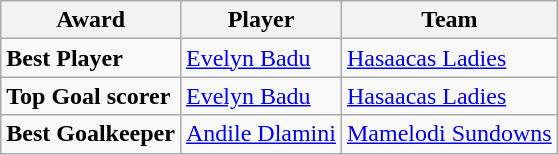<table class="wikitable">
<tr>
<th>Award</th>
<th>Player</th>
<th>Team</th>
</tr>
<tr>
<td><strong>Best Player</strong></td>
<td align="left"> <a href='#'>Evelyn Badu</a></td>
<td align="left"> <a href='#'>Hasaacas Ladies</a></td>
</tr>
<tr>
<td><strong>Top Goal scorer</strong></td>
<td> <a href='#'>Evelyn Badu</a></td>
<td> <a href='#'>Hasaacas Ladies</a></td>
</tr>
<tr>
<td><strong>Best Goalkeeper</strong></td>
<td align="left"> <a href='#'>Andile Dlamini</a></td>
<td align="left"> <a href='#'>Mamelodi Sundowns</a></td>
</tr>
</table>
